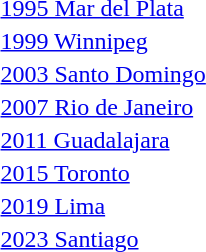<table>
<tr valign="top">
<td><a href='#'>1995 Mar del Plata</a><br></td>
<td></td>
<td></td>
<td></td>
</tr>
<tr valign="top">
<td><a href='#'>1999 Winnipeg</a><br></td>
<td></td>
<td></td>
<td></td>
</tr>
<tr valign="top">
<td><a href='#'>2003 Santo Domingo</a><br></td>
<td></td>
<td></td>
<td></td>
</tr>
<tr valign="top">
<td><a href='#'>2007 Rio de Janeiro</a><br></td>
<td></td>
<td></td>
<td></td>
</tr>
<tr valign="top">
<td><a href='#'>2011 Guadalajara</a><br></td>
<td></td>
<td></td>
<td></td>
</tr>
<tr valign="top">
<td><a href='#'>2015 Toronto</a><br></td>
<td></td>
<td></td>
<td></td>
</tr>
<tr valign="top">
<td><a href='#'>2019 Lima</a><br></td>
<td></td>
<td></td>
<td></td>
</tr>
<tr valign="top">
<td><a href='#'>2023 Santiago</a><br></td>
<td></td>
<td></td>
<td></td>
</tr>
</table>
